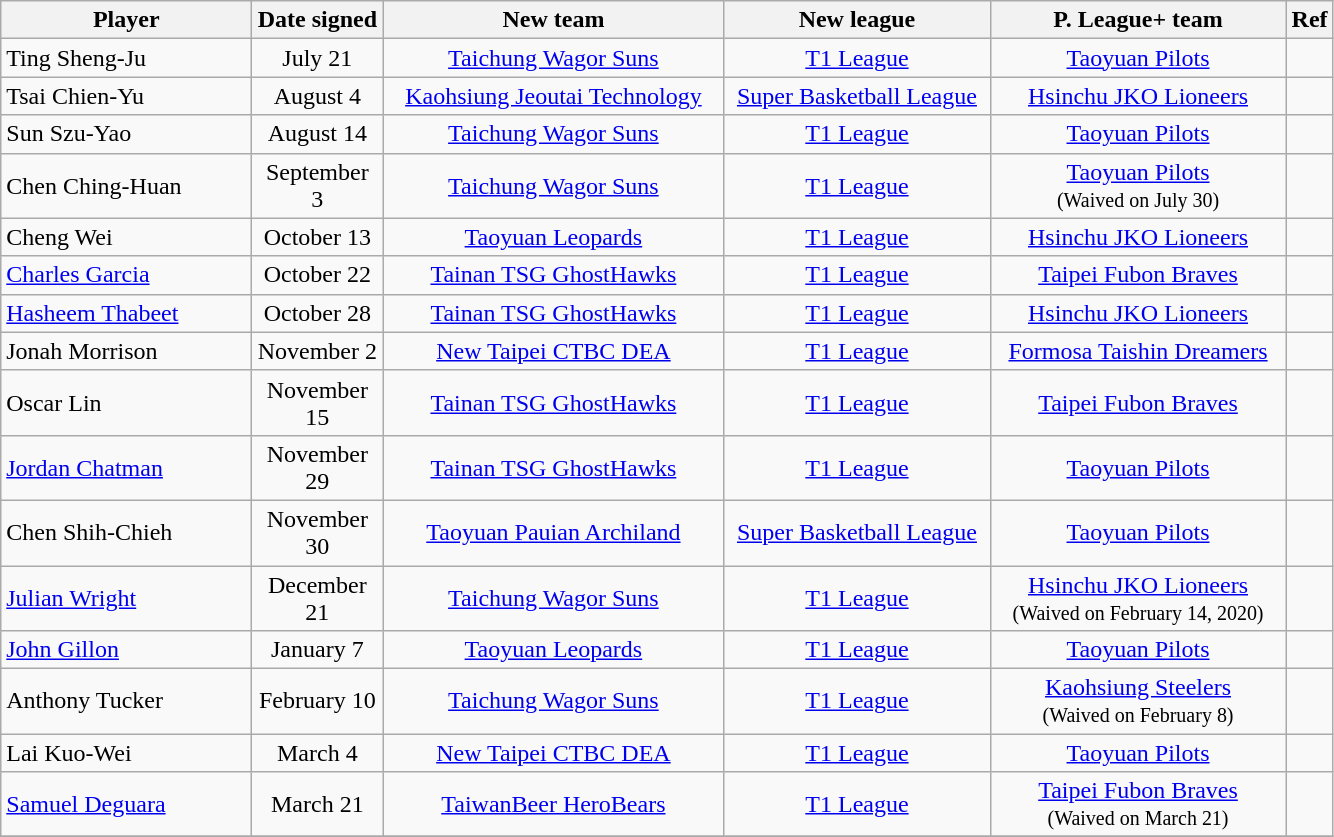<table class="wikitable sortable" style="text-align:left">
<tr>
<th style="width:160px">Player</th>
<th style="width:80px">Date signed</th>
<th style="width:220px">New team</th>
<th style="width:170px">New league</th>
<th style="width:190px">P. League+ team</th>
<th class="unsortable">Ref</th>
</tr>
<tr>
<td align="left">Ting Sheng-Ju</td>
<td align="center">July 21</td>
<td align="center"><a href='#'>Taichung Wagor Suns</a></td>
<td align="center"><a href='#'>T1 League</a></td>
<td align="center"><a href='#'>Taoyuan Pilots</a></td>
<td align="center"></td>
</tr>
<tr>
<td align="left">Tsai Chien-Yu</td>
<td align="center">August 4</td>
<td align="center"><a href='#'>Kaohsiung Jeoutai Technology</a></td>
<td align="center"><a href='#'>Super Basketball League</a></td>
<td align="center"><a href='#'>Hsinchu JKO Lioneers</a></td>
<td align="center"></td>
</tr>
<tr>
<td align="left">Sun Szu-Yao</td>
<td align="center">August 14</td>
<td align="center"><a href='#'>Taichung Wagor Suns</a></td>
<td align="center"><a href='#'>T1 League</a></td>
<td align="center"><a href='#'>Taoyuan Pilots</a></td>
<td align="center"></td>
</tr>
<tr>
<td align="left">Chen Ching-Huan</td>
<td align="center">September 3</td>
<td align="center"><a href='#'>Taichung Wagor Suns</a></td>
<td align="center"><a href='#'>T1 League</a></td>
<td align="center"><a href='#'>Taoyuan Pilots</a><br><small>(Waived on July 30)</small></td>
<td align="center"></td>
</tr>
<tr>
<td align="left">Cheng Wei</td>
<td align="center">October 13</td>
<td align="center"><a href='#'>Taoyuan Leopards</a></td>
<td align="center"><a href='#'>T1 League</a></td>
<td align="center"><a href='#'>Hsinchu JKO Lioneers</a></td>
<td align="center"></td>
</tr>
<tr>
<td align="left"><a href='#'>Charles Garcia</a></td>
<td align="center">October 22</td>
<td align="center"><a href='#'>Tainan TSG GhostHawks</a></td>
<td align="center"><a href='#'>T1 League</a></td>
<td align="center"><a href='#'>Taipei Fubon Braves</a></td>
<td align="center"></td>
</tr>
<tr>
<td align="left"><a href='#'>Hasheem Thabeet</a></td>
<td align="center">October 28</td>
<td align="center"><a href='#'>Tainan TSG GhostHawks</a></td>
<td align="center"><a href='#'>T1 League</a></td>
<td align="center"><a href='#'>Hsinchu JKO Lioneers</a></td>
<td align="center"></td>
</tr>
<tr>
<td align="left">Jonah Morrison</td>
<td align="center">November 2</td>
<td align="center"><a href='#'>New Taipei CTBC DEA</a></td>
<td align="center"><a href='#'>T1 League</a></td>
<td align="center"><a href='#'>Formosa Taishin Dreamers</a></td>
<td align="center"></td>
</tr>
<tr>
<td align="left">Oscar Lin</td>
<td align="center">November 15</td>
<td align="center"><a href='#'>Tainan TSG GhostHawks</a></td>
<td align="center"><a href='#'>T1 League</a></td>
<td align="center"><a href='#'>Taipei Fubon Braves</a></td>
<td align="center"></td>
</tr>
<tr>
<td align="left"><a href='#'>Jordan Chatman</a></td>
<td align="center">November 29</td>
<td align="center"><a href='#'>Tainan TSG GhostHawks</a></td>
<td align="center"><a href='#'>T1 League</a></td>
<td align="center"><a href='#'>Taoyuan Pilots</a></td>
<td align="center"></td>
</tr>
<tr>
<td align="left">Chen Shih-Chieh</td>
<td align="center">November 30</td>
<td align="center"><a href='#'>Taoyuan Pauian Archiland</a></td>
<td align="center"><a href='#'>Super Basketball League</a></td>
<td align="center"><a href='#'>Taoyuan Pilots</a></td>
<td align="center"></td>
</tr>
<tr>
<td align="left"><a href='#'>Julian Wright</a></td>
<td align="center">December 21</td>
<td align="center"><a href='#'>Taichung Wagor Suns</a></td>
<td align="center"><a href='#'>T1 League</a></td>
<td align="center"><a href='#'>Hsinchu JKO Lioneers</a><br><small>(Waived on February 14, 2020)</small></td>
<td align="center"></td>
</tr>
<tr>
<td align="left"><a href='#'>John Gillon</a></td>
<td align="center">January 7</td>
<td align="center"><a href='#'>Taoyuan Leopards</a></td>
<td align="center"><a href='#'>T1 League</a></td>
<td align="center"><a href='#'>Taoyuan Pilots</a></td>
<td align="center"></td>
</tr>
<tr>
<td align="left">Anthony Tucker</td>
<td align="center">February 10</td>
<td align="center"><a href='#'>Taichung Wagor Suns</a></td>
<td align="center"><a href='#'>T1 League</a></td>
<td align="center"><a href='#'>Kaohsiung Steelers</a><br><small>(Waived on February 8)</small></td>
<td align="center"></td>
</tr>
<tr>
<td align="left">Lai Kuo-Wei</td>
<td align="center">March 4</td>
<td align="center"><a href='#'>New Taipei CTBC DEA</a></td>
<td align="center"><a href='#'>T1 League</a></td>
<td align="center"><a href='#'>Taoyuan Pilots</a></td>
<td align="center"></td>
</tr>
<tr>
<td align="left"><a href='#'>Samuel Deguara</a></td>
<td align="center">March 21</td>
<td align="center"><a href='#'>TaiwanBeer HeroBears</a></td>
<td align="center"><a href='#'>T1 League</a></td>
<td align="center"><a href='#'>Taipei Fubon Braves</a><br><small>(Waived on March 21)</small></td>
<td align="center"></td>
</tr>
<tr>
</tr>
</table>
